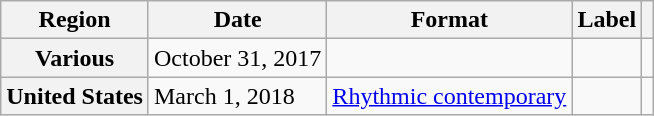<table class="wikitable plainrowheaders">
<tr>
<th scope="col">Region</th>
<th scope="col">Date</th>
<th scope="col">Format</th>
<th scope="col">Label</th>
<th scope="col"></th>
</tr>
<tr>
<th scope="row">Various</th>
<td>October 31, 2017</td>
<td><br></td>
<td><br></td>
<td></td>
</tr>
<tr>
<th scope="row" rowspan="1">United States</th>
<td>March 1, 2018</td>
<td><a href='#'>Rhythmic contemporary</a></td>
<td><br></td>
<td></td>
</tr>
</table>
